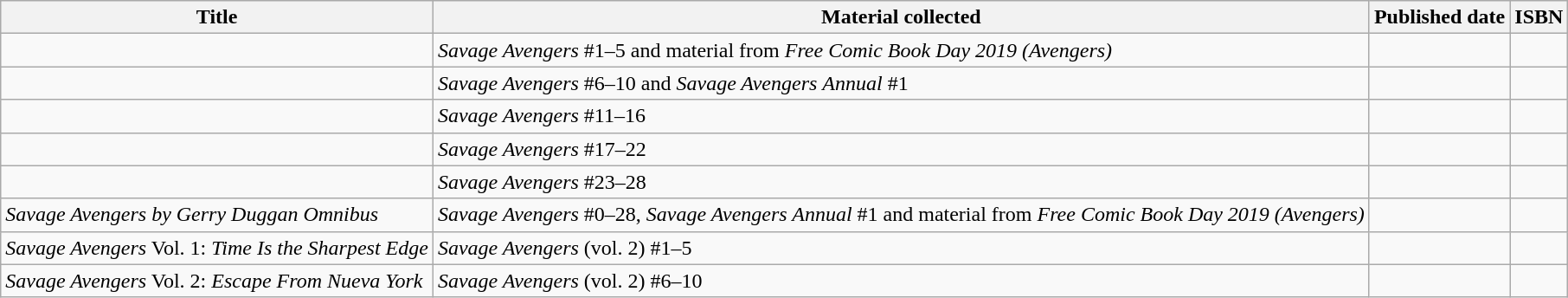<table class="wikitable sortable" style="margin-right:0">
<tr>
<th>Title</th>
<th class="unsortable">Material collected</th>
<th>Published date</th>
<th class="unsortable">ISBN</th>
</tr>
<tr>
<td></td>
<td><em>Savage Avengers</em> #1–5 and material from <em>Free Comic Book Day 2019 (Avengers)</em></td>
<td class="nowrap"></td>
<td class="nowrap"></td>
</tr>
<tr>
<td></td>
<td><em>Savage Avengers</em> #6–10 and <em>Savage Avengers</em> <em>Annual</em> #1</td>
<td class="nowrap"></td>
<td class="nowrap"></td>
</tr>
<tr>
<td></td>
<td><em>Savage Avengers</em> #11–16</td>
<td class="nowrap"></td>
<td class="nowrap"></td>
</tr>
<tr>
<td></td>
<td><em>Savage Avengers</em> #17–22</td>
<td class="nowrap"></td>
<td class="nowrap"></td>
</tr>
<tr>
<td></td>
<td><em>Savage Avengers</em> #23–28</td>
<td class="nowrap"></td>
<td class="nowrap"></td>
</tr>
<tr>
<td><em>Savage Avengers by Gerry Duggan Omnibus</em></td>
<td><em>Savage Avengers</em> #0–28, <em>Savage Avengers Annual</em> #1 and material from <em>Free Comic Book Day 2019 (Avengers)</em></td>
<td class="nowrap"></td>
<td class="nowrap"></td>
</tr>
<tr>
<td><em>Savage Avengers</em> Vol. 1: <em>Time Is the Sharpest Edge</em></td>
<td><em>Savage Avengers</em> (vol. 2) #1–5</td>
<td class="nowrap"></td>
<td class="nowrap"></td>
</tr>
<tr>
<td><em>Savage Avengers</em> Vol. 2: <em>Escape From Nueva York</em></td>
<td><em>Savage Avengers</em>  (vol. 2) #6–10</td>
<td class="nowrap"></td>
<td class="nowrap"></td>
</tr>
</table>
